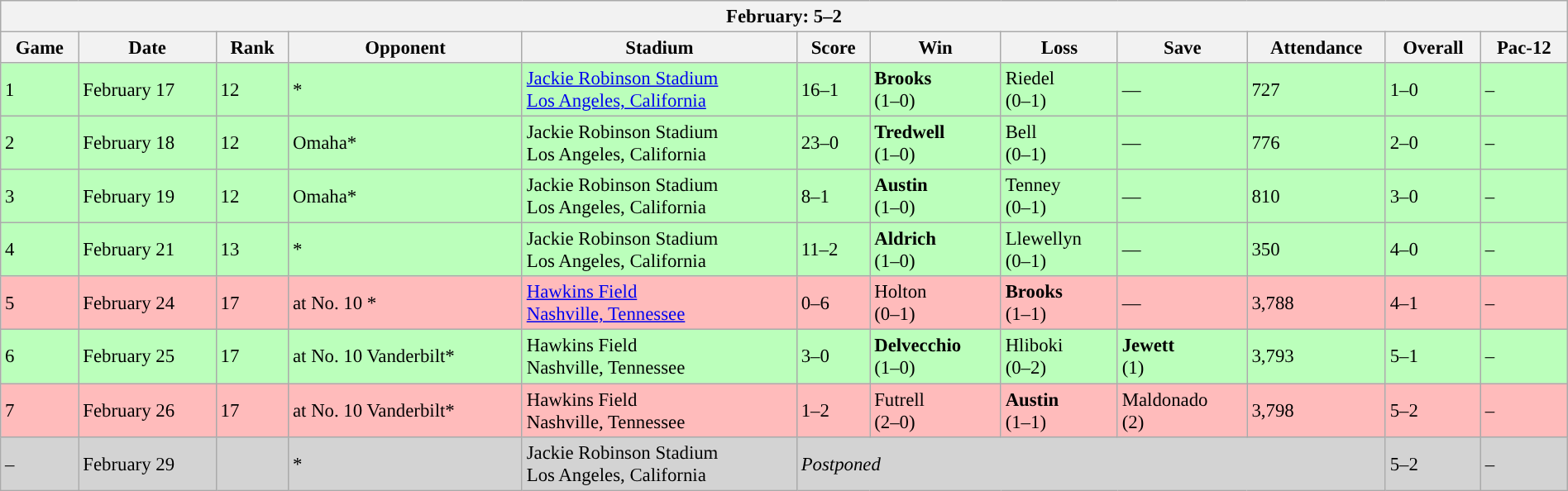<table class="wikitable collapsible collapsed" style="margin:auto; font-size:95%; width:100%">
<tr>
<th colspan=12>February: 5–2</th>
</tr>
<tr>
<th>Game</th>
<th>Date</th>
<th>Rank</th>
<th>Opponent</th>
<th>Stadium</th>
<th>Score</th>
<th>Win</th>
<th>Loss</th>
<th>Save</th>
<th>Attendance</th>
<th>Overall</th>
<th>Pac-12</th>
</tr>
<tr style="background:#bfb;">
<td>1</td>
<td>February 17</td>
<td>12</td>
<td>*</td>
<td><a href='#'>Jackie Robinson Stadium</a><br><a href='#'>Los Angeles, California</a></td>
<td>16–1</td>
<td><strong>Brooks</strong><br>(1–0)</td>
<td>Riedel<br>(0–1)</td>
<td>—</td>
<td>727</td>
<td>1–0</td>
<td>–</td>
</tr>
<tr style="background:#bfb;">
<td>2</td>
<td>February 18</td>
<td>12</td>
<td>Omaha*</td>
<td>Jackie Robinson Stadium<br>Los Angeles, California</td>
<td>23–0</td>
<td><strong>Tredwell</strong><br>(1–0)</td>
<td>Bell<br>(0–1)</td>
<td>—</td>
<td>776</td>
<td>2–0</td>
<td>–</td>
</tr>
<tr style="background: #bfb;">
<td>3</td>
<td>February 19</td>
<td>12</td>
<td>Omaha*</td>
<td>Jackie Robinson Stadium<br>Los Angeles, California</td>
<td>8–1</td>
<td><strong>Austin</strong> <br>(1–0)</td>
<td>Tenney<br>(0–1)</td>
<td>—</td>
<td>810</td>
<td>3–0</td>
<td>–</td>
</tr>
<tr style="background:  #bfb;">
<td>4</td>
<td>February 21</td>
<td>13</td>
<td>*</td>
<td>Jackie Robinson Stadium<br>Los Angeles, California</td>
<td>11–2</td>
<td><strong>Aldrich</strong><br> (1–0)</td>
<td>Llewellyn <br>(0–1)</td>
<td>—</td>
<td>350</td>
<td>4–0</td>
<td>–</td>
</tr>
<tr style="background: #fbb;">
<td>5</td>
<td>February 24</td>
<td>17</td>
<td>at No. 10 *</td>
<td><a href='#'>Hawkins Field</a><br><a href='#'>Nashville, Tennessee</a></td>
<td>0–6</td>
<td>Holton <br>(0–1)</td>
<td><strong> Brooks</strong><br> (1–1)</td>
<td>—</td>
<td>3,788</td>
<td>4–1</td>
<td>–</td>
</tr>
<tr style="background:   #bfb;">
<td>6</td>
<td>February 25</td>
<td>17</td>
<td>at No. 10 Vanderbilt*</td>
<td>Hawkins Field<br>Nashville, Tennessee</td>
<td>3–0</td>
<td><strong>Delvecchio</strong> <br>(1–0)</td>
<td>Hliboki <br>(0–2)</td>
<td><strong>Jewett</strong> <br>(1)</td>
<td>3,793</td>
<td>5–1</td>
<td>–</td>
</tr>
<tr style="background: #fbb;">
<td>7</td>
<td>February 26</td>
<td>17</td>
<td>at No. 10 Vanderbilt*</td>
<td>Hawkins Field<br>Nashville, Tennessee</td>
<td>1–2</td>
<td>Futrell<br>(2–0)</td>
<td><strong>Austin</strong> <br>(1–1)</td>
<td>Maldonado <br>(2)</td>
<td>3,798</td>
<td>5–2</td>
<td>–</td>
</tr>
<tr bgcolor="d3d3d3">
<td>–</td>
<td>February 29</td>
<td></td>
<td>*</td>
<td>Jackie Robinson Stadium<br>Los Angeles, California</td>
<td colspan="5"><em>Postponed</em> <br></td>
<td>5–2</td>
<td>–</td>
</tr>
</table>
